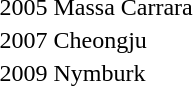<table>
<tr>
<td>2005 Massa Carrara</td>
<td></td>
<td></td>
<td></td>
</tr>
<tr>
<td>2007 Cheongju</td>
<td></td>
<td></td>
<td></td>
</tr>
<tr>
<td>2009 Nymburk</td>
<td></td>
<td></td>
<td></td>
</tr>
</table>
